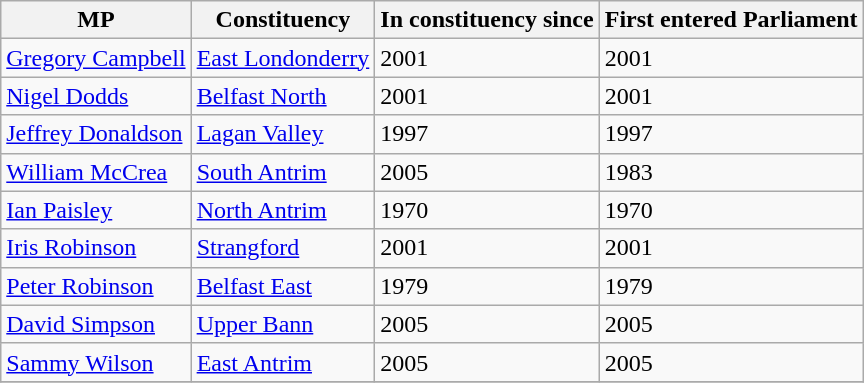<table class="wikitable sortable">
<tr>
<th>MP</th>
<th>Constituency</th>
<th>In constituency since</th>
<th>First entered Parliament</th>
</tr>
<tr>
<td><a href='#'>Gregory Campbell</a></td>
<td><a href='#'>East Londonderry</a></td>
<td>2001</td>
<td>2001</td>
</tr>
<tr>
<td><a href='#'>Nigel Dodds</a></td>
<td><a href='#'>Belfast North</a></td>
<td>2001</td>
<td>2001</td>
</tr>
<tr>
<td><a href='#'>Jeffrey Donaldson</a></td>
<td><a href='#'>Lagan Valley</a></td>
<td>1997</td>
<td>1997</td>
</tr>
<tr>
<td><a href='#'>William McCrea</a></td>
<td><a href='#'>South Antrim</a></td>
<td>2005</td>
<td>1983</td>
</tr>
<tr>
<td><a href='#'>Ian Paisley</a></td>
<td><a href='#'>North Antrim</a></td>
<td>1970</td>
<td>1970</td>
</tr>
<tr>
<td><a href='#'>Iris Robinson</a></td>
<td><a href='#'>Strangford</a></td>
<td>2001</td>
<td>2001</td>
</tr>
<tr>
<td><a href='#'>Peter Robinson</a></td>
<td><a href='#'>Belfast East</a></td>
<td>1979</td>
<td>1979</td>
</tr>
<tr>
<td><a href='#'>David Simpson</a></td>
<td><a href='#'>Upper Bann</a></td>
<td>2005</td>
<td>2005</td>
</tr>
<tr>
<td><a href='#'>Sammy Wilson</a></td>
<td><a href='#'>East Antrim</a></td>
<td>2005</td>
<td>2005</td>
</tr>
<tr>
</tr>
</table>
